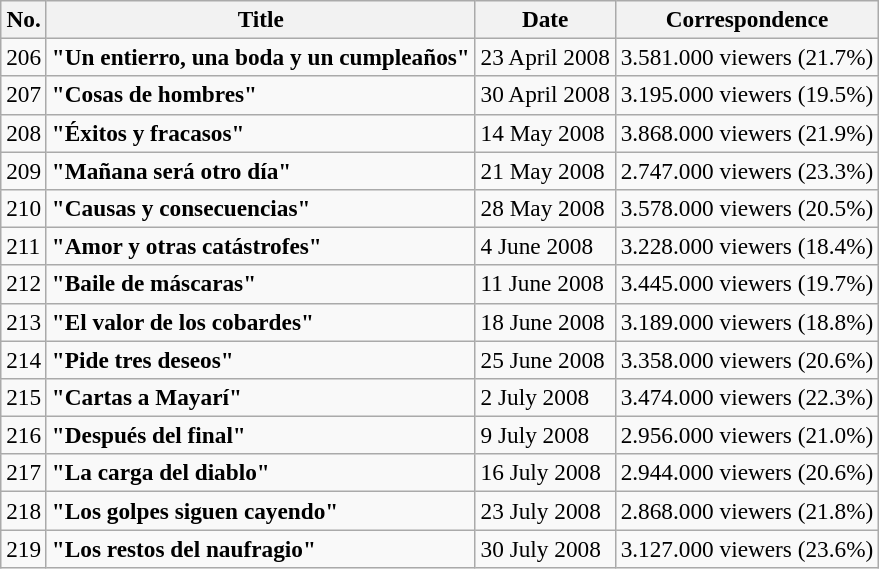<table class="sortable wikitable" style="font-size:97%">
<tr>
<th>No.</th>
<th>Title</th>
<th>Date</th>
<th>Correspondence</th>
</tr>
<tr>
<td>206</td>
<td><strong>"Un entierro, una boda y un cumpleaños"</strong></td>
<td>23 April 2008</td>
<td>3.581.000 viewers (21.7%)</td>
</tr>
<tr>
<td>207</td>
<td><strong>"Cosas de hombres"</strong></td>
<td>30 April 2008</td>
<td>3.195.000 viewers (19.5%)</td>
</tr>
<tr>
<td>208</td>
<td><strong>"Éxitos y fracasos"</strong></td>
<td>14 May 2008</td>
<td>3.868.000 viewers (21.9%)</td>
</tr>
<tr>
<td>209</td>
<td><strong>"Mañana será otro día"</strong></td>
<td>21 May 2008</td>
<td>2.747.000 viewers (23.3%)</td>
</tr>
<tr>
<td>210</td>
<td><strong>"Causas y consecuencias"</strong></td>
<td>28 May 2008</td>
<td>3.578.000 viewers (20.5%)</td>
</tr>
<tr>
<td>211</td>
<td><strong>"Amor y otras catástrofes"</strong></td>
<td>4 June 2008</td>
<td>3.228.000 viewers (18.4%)</td>
</tr>
<tr>
<td>212</td>
<td><strong>"Baile de máscaras"</strong></td>
<td>11 June 2008</td>
<td>3.445.000 viewers (19.7%)</td>
</tr>
<tr>
<td>213</td>
<td><strong>"El valor de los cobardes"</strong></td>
<td>18 June 2008</td>
<td>3.189.000 viewers (18.8%)</td>
</tr>
<tr>
<td>214</td>
<td><strong>"Pide tres deseos"</strong></td>
<td>25 June 2008</td>
<td>3.358.000 viewers (20.6%)</td>
</tr>
<tr>
<td>215</td>
<td><strong>"Cartas a Mayarí"</strong></td>
<td>2 July 2008</td>
<td>3.474.000 viewers (22.3%)</td>
</tr>
<tr>
<td>216</td>
<td><strong>"Después del final"</strong></td>
<td>9 July 2008</td>
<td>2.956.000 viewers (21.0%)</td>
</tr>
<tr>
<td>217</td>
<td><strong>"La carga del diablo"</strong></td>
<td>16 July 2008</td>
<td>2.944.000 viewers (20.6%)</td>
</tr>
<tr>
<td>218</td>
<td><strong>"Los golpes siguen cayendo"</strong></td>
<td>23 July 2008</td>
<td>2.868.000 viewers (21.8%)</td>
</tr>
<tr>
<td>219</td>
<td><strong>"Los restos del naufragio"</strong></td>
<td>30 July 2008</td>
<td>3.127.000 viewers (23.6%)</td>
</tr>
</table>
